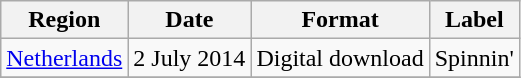<table class = wikitable>
<tr>
<th>Region</th>
<th>Date</th>
<th>Format</th>
<th>Label</th>
</tr>
<tr>
<td><a href='#'>Netherlands</a></td>
<td>2 July 2014</td>
<td>Digital download</td>
<td>Spinnin'</td>
</tr>
<tr>
</tr>
</table>
